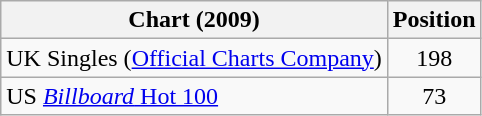<table class="wikitable sortable">
<tr>
<th>Chart (2009)</th>
<th>Position</th>
</tr>
<tr>
<td>UK Singles (<a href='#'>Official Charts Company</a>)</td>
<td style="text-align:center;">198</td>
</tr>
<tr>
<td>US <a href='#'><em>Billboard</em> Hot 100</a></td>
<td style="text-align:center;">73</td>
</tr>
</table>
